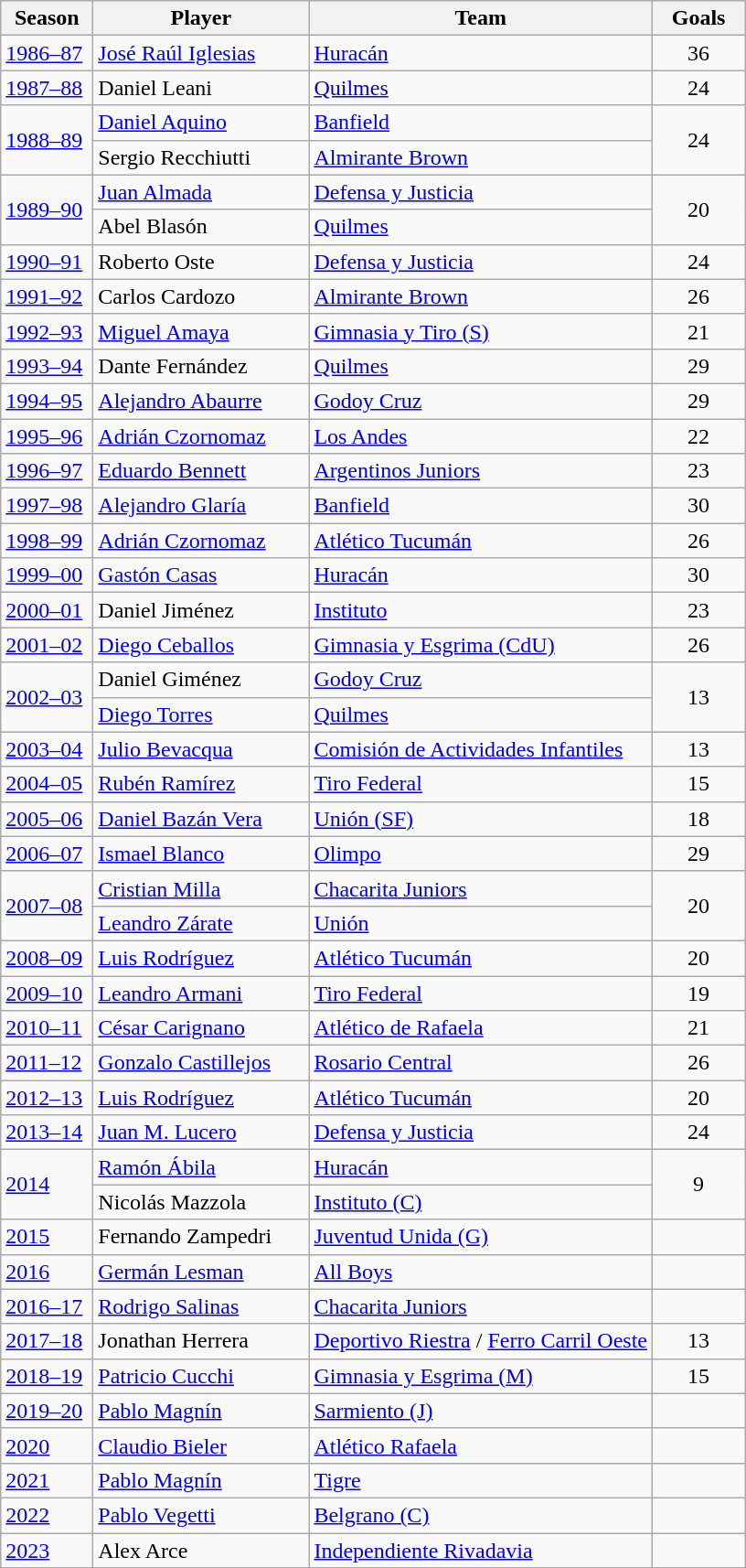<table class="wikitable sortable" style="text-align:left">
<tr>
<th width=60px>Season</th>
<th width=150px>Player</th>
<th width= px>Team</th>
<th width=60px>Goals</th>
</tr>
<tr>
<td><a href='#'>1986–87</a></td>
<td> <a href='#'>José Raúl Iglesias</a></td>
<td><a href='#'>Huracán</a></td>
<td align=center>36</td>
</tr>
<tr>
<td><a href='#'>1987–88</a></td>
<td> Daniel Leani</td>
<td><a href='#'>Quilmes</a></td>
<td align=center>24</td>
</tr>
<tr>
<td rowspan=2><a href='#'>1988–89</a></td>
<td> <a href='#'>Daniel Aquino</a></td>
<td><a href='#'>Banfield</a></td>
<td rowspan=2 style="text-align:center;">24</td>
</tr>
<tr>
<td align=left> Sergio Recchiutti</td>
<td><a href='#'>Almirante Brown</a></td>
</tr>
<tr>
<td rowspan=2><a href='#'>1989–90</a></td>
<td> <a href='#'>Juan Almada</a></td>
<td><a href='#'>Defensa y Justicia</a></td>
<td rowspan=2 style="text-align:center;">20</td>
</tr>
<tr>
<td> Abel Blasón</td>
<td><a href='#'>Quilmes</a></td>
</tr>
<tr>
<td><a href='#'>1990–91</a></td>
<td> Roberto Oste</td>
<td><a href='#'>Defensa y Justicia</a></td>
<td align=center>24</td>
</tr>
<tr>
<td><a href='#'>1991–92</a></td>
<td> Carlos Cardozo</td>
<td><a href='#'>Almirante Brown</a></td>
<td align=center>26</td>
</tr>
<tr>
<td><a href='#'>1992–93</a></td>
<td> <a href='#'>Miguel Amaya</a></td>
<td><a href='#'>Gimnasia y Tiro (S)</a></td>
<td align=center>21</td>
</tr>
<tr>
<td><a href='#'>1993–94</a></td>
<td> Dante Fernández</td>
<td><a href='#'>Quilmes</a></td>
<td align=center>29</td>
</tr>
<tr>
<td><a href='#'>1994–95</a></td>
<td> <a href='#'>Alejandro Abaurre</a></td>
<td><a href='#'>Godoy Cruz</a></td>
<td align=center>29</td>
</tr>
<tr>
<td><a href='#'>1995–96</a></td>
<td> <a href='#'>Adrián Czornomaz</a></td>
<td><a href='#'>Los Andes</a></td>
<td align=center>22</td>
</tr>
<tr>
<td><a href='#'>1996–97</a></td>
<td> <a href='#'>Eduardo Bennett</a></td>
<td><a href='#'>Argentinos Juniors</a></td>
<td align=center>23</td>
</tr>
<tr>
<td><a href='#'>1997–98</a></td>
<td> <a href='#'>Alejandro Glaría</a></td>
<td><a href='#'>Banfield</a></td>
<td align=center>30</td>
</tr>
<tr>
<td><a href='#'>1998–99</a></td>
<td> <a href='#'>Adrián Czornomaz</a></td>
<td><a href='#'>Atlético Tucumán</a></td>
<td align=center>26</td>
</tr>
<tr>
<td><a href='#'>1999–00</a></td>
<td align=left> <a href='#'>Gastón Casas</a></td>
<td><a href='#'>Huracán</a></td>
<td align=center>30</td>
</tr>
<tr>
<td><a href='#'>2000–01</a></td>
<td align=left> Daniel Jiménez</td>
<td><a href='#'>Instituto</a></td>
<td align=center>23</td>
</tr>
<tr>
<td><a href='#'>2001–02</a></td>
<td align=left> <a href='#'>Diego Ceballos</a></td>
<td><a href='#'>Gimnasia y Esgrima (CdU)</a></td>
<td align=center>26</td>
</tr>
<tr>
<td rowspan=2><a href='#'>2002–03</a></td>
<td align=left> Daniel Giménez</td>
<td><a href='#'>Godoy Cruz</a></td>
<td rowspan=2 style="text-align:center;">13</td>
</tr>
<tr>
<td> <a href='#'>Diego Torres</a></td>
<td><a href='#'>Quilmes</a></td>
</tr>
<tr>
<td><a href='#'>2003–04</a></td>
<td> <a href='#'>Julio Bevacqua</a></td>
<td><a href='#'>Comisión de Actividades Infantiles</a></td>
<td align=center>13</td>
</tr>
<tr>
<td><a href='#'>2004–05</a></td>
<td> <a href='#'>Rubén Ramírez</a></td>
<td><a href='#'>Tiro Federal</a></td>
<td align=center>15</td>
</tr>
<tr>
<td><a href='#'>2005–06</a></td>
<td> <a href='#'>Daniel Bazán Vera</a></td>
<td><a href='#'>Unión (SF)</a></td>
<td align=center>18</td>
</tr>
<tr>
<td><a href='#'>2006–07</a></td>
<td> <a href='#'>Ismael Blanco</a></td>
<td><a href='#'>Olimpo</a></td>
<td align=center>29</td>
</tr>
<tr>
<td rowspan=2><a href='#'>2007–08</a></td>
<td> <a href='#'>Cristian Milla</a></td>
<td><a href='#'>Chacarita Juniors</a></td>
<td rowspan=2 style="text-align:center;">20</td>
</tr>
<tr>
<td> <a href='#'>Leandro Zárate</a></td>
<td><a href='#'>Unión</a></td>
</tr>
<tr>
<td><a href='#'>2008–09</a></td>
<td> <a href='#'>Luis Rodríguez</a></td>
<td><a href='#'>Atlético Tucumán</a></td>
<td align=center>20</td>
</tr>
<tr>
<td><a href='#'>2009–10</a></td>
<td> <a href='#'>Leandro Armani</a></td>
<td><a href='#'>Tiro Federal</a></td>
<td align=center>19</td>
</tr>
<tr>
<td><a href='#'>2010–11</a></td>
<td> <a href='#'>César Carignano</a></td>
<td><a href='#'>Atlético de Rafaela</a></td>
<td align=center>21</td>
</tr>
<tr>
<td><a href='#'>2011–12</a></td>
<td> <a href='#'>Gonzalo Castillejos</a></td>
<td><a href='#'>Rosario Central</a></td>
<td align=center>26</td>
</tr>
<tr>
<td><a href='#'>2012–13</a></td>
<td> <a href='#'>Luis Rodríguez</a></td>
<td><a href='#'>Atlético Tucumán</a></td>
<td align=center>20</td>
</tr>
<tr>
<td><a href='#'>2013–14</a></td>
<td> <a href='#'>Juan M. Lucero</a></td>
<td><a href='#'>Defensa y Justicia</a></td>
<td align=center>24</td>
</tr>
<tr>
<td rowspan=2><a href='#'>2014</a></td>
<td> <a href='#'>Ramón Ábila</a></td>
<td><a href='#'>Huracán</a></td>
<td rowspan=2 style="text-align:center;">9</td>
</tr>
<tr>
<td> Nicolás Mazzola</td>
<td><a href='#'>Instituto (C)</a></td>
</tr>
<tr>
<td><a href='#'>2015</a></td>
<td> Fernando Zampedri</td>
<td><a href='#'>Juventud Unida (G)</a></td>
<td></td>
</tr>
<tr>
<td><a href='#'>2016</a></td>
<td> <a href='#'>Germán Lesman</a></td>
<td><a href='#'>All Boys</a></td>
<td></td>
</tr>
<tr>
<td><a href='#'>2016–17</a></td>
<td> <a href='#'>Rodrigo Salinas</a></td>
<td><a href='#'>Chacarita Juniors</a></td>
<td></td>
</tr>
<tr>
<td><a href='#'>2017–18</a></td>
<td> Jonathan Herrera</td>
<td><a href='#'>Deportivo Riestra</a> / <a href='#'>Ferro Carril Oeste</a></td>
<td align=center>13</td>
</tr>
<tr>
<td><a href='#'>2018–19</a></td>
<td> <a href='#'>Patricio Cucchi</a></td>
<td><a href='#'>Gimnasia y Esgrima (M)</a></td>
<td align=center>15</td>
</tr>
<tr>
<td><a href='#'>2019–20</a></td>
<td> <a href='#'>Pablo Magnín</a></td>
<td><a href='#'>Sarmiento (J)</a></td>
<td></td>
</tr>
<tr>
<td><a href='#'>2020</a></td>
<td> <a href='#'>Claudio Bieler</a></td>
<td><a href='#'>Atlético Rafaela</a></td>
<td></td>
</tr>
<tr>
<td><a href='#'>2021</a></td>
<td> <a href='#'>Pablo Magnín</a></td>
<td><a href='#'>Tigre</a></td>
<td></td>
</tr>
<tr>
<td><a href='#'>2022</a></td>
<td> <a href='#'>Pablo Vegetti</a></td>
<td><a href='#'>Belgrano (C)</a></td>
<td></td>
</tr>
<tr>
<td><a href='#'>2023</a></td>
<td> Alex Arce</td>
<td><a href='#'>Independiente Rivadavia</a></td>
<td></td>
</tr>
</table>
